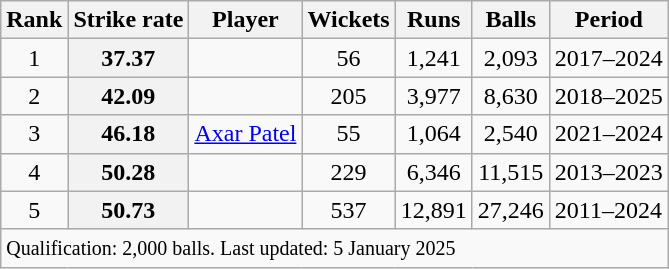<table class="wikitable sortable">
<tr>
<th scope=col>Rank</th>
<th scope=col>Strike rate</th>
<th scope=col>Player</th>
<th scope=col>Wickets</th>
<th scope=col>Runs</th>
<th scope=col>Balls</th>
<th scope=col>Period</th>
</tr>
<tr>
<td align=center>1</td>
<th scope=row style=text-align:center;>37.37</th>
<td></td>
<td align=center>56</td>
<td align=center>1,241</td>
<td align=center>2,093</td>
<td>2017–2024</td>
</tr>
<tr>
<td align=center>2</td>
<th scope=row style=text-align:center;><strong>42.09</strong></th>
<td></td>
<td align=center>205</td>
<td align=center>3,977</td>
<td align=center>8,630</td>
<td>2018–2025</td>
</tr>
<tr>
<td align=center>3</td>
<th scope=row style=text-align:center;>46.18</th>
<td><a href='#'>Axar Patel</a></td>
<td align=center>55</td>
<td align=center>1,064</td>
<td align=center>2,540</td>
<td>2021–2024</td>
</tr>
<tr>
<td align=center>4</td>
<th scope=row style=text-align:center;>50.28</th>
<td></td>
<td align=center>229</td>
<td align=center>6,346</td>
<td align=center>11,515</td>
<td>2013–2023</td>
</tr>
<tr>
<td align=center>5</td>
<th scope=row style=text-align:center;>50.73</th>
<td></td>
<td align=center>537</td>
<td align=center>12,891</td>
<td align=center>27,246</td>
<td>2011–2024</td>
</tr>
<tr class="sortbottom">
<td colspan="7"><small>Qualification: 2,000 balls. Last updated: 5 January 2025</small></td>
</tr>
</table>
